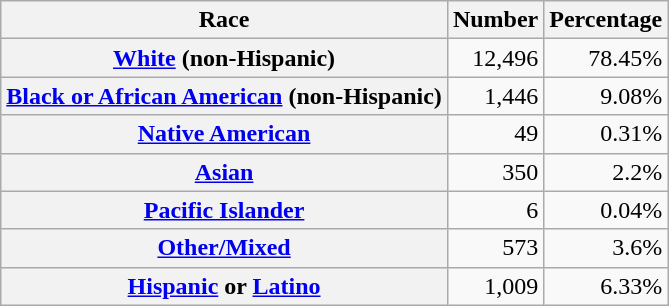<table class="wikitable" style="text-align:right">
<tr>
<th scope="col">Race</th>
<th scope="col">Number</th>
<th scope="col">Percentage</th>
</tr>
<tr>
<th scope="row"><a href='#'>White</a> (non-Hispanic)</th>
<td>12,496</td>
<td>78.45%</td>
</tr>
<tr>
<th scope="row"><a href='#'>Black or African American</a> (non-Hispanic)</th>
<td>1,446</td>
<td>9.08%</td>
</tr>
<tr>
<th scope="row"><a href='#'>Native American</a></th>
<td>49</td>
<td>0.31%</td>
</tr>
<tr>
<th scope="row"><a href='#'>Asian</a></th>
<td>350</td>
<td>2.2%</td>
</tr>
<tr>
<th scope="row"><a href='#'>Pacific Islander</a></th>
<td>6</td>
<td>0.04%</td>
</tr>
<tr>
<th scope="row"><a href='#'>Other/Mixed</a></th>
<td>573</td>
<td>3.6%</td>
</tr>
<tr>
<th scope="row"><a href='#'>Hispanic</a> or <a href='#'>Latino</a></th>
<td>1,009</td>
<td>6.33%</td>
</tr>
</table>
